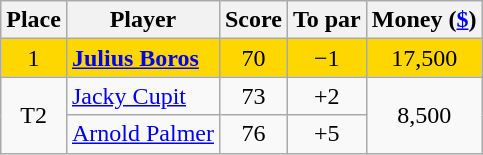<table class="wikitable">
<tr>
<th>Place</th>
<th>Player</th>
<th>Score</th>
<th>To par</th>
<th>Money (<a href='#'>$</a>)</th>
</tr>
<tr style="background:gold">
<td align=center>1</td>
<td> <strong><a href='#'>Julius Boros</a></strong></td>
<td align=center>70</td>
<td align=center>−1</td>
<td align=center>17,500</td>
</tr>
<tr>
<td align=center rowspan=2>T2</td>
<td> <a href='#'>Jacky Cupit</a></td>
<td align=center>73</td>
<td align=center>+2</td>
<td align=center rowspan=2>8,500</td>
</tr>
<tr>
<td> <a href='#'>Arnold Palmer</a></td>
<td align=center>76</td>
<td align=center>+5</td>
</tr>
</table>
